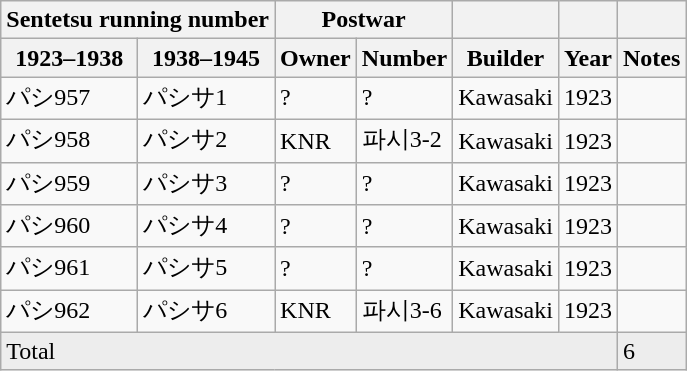<table class="wikitable">
<tr>
<th colspan="2">Sentetsu running number</th>
<th colspan="2">Postwar</th>
<th></th>
<th></th>
<th></th>
</tr>
<tr>
<th>1923–1938</th>
<th>1938–1945</th>
<th>Owner</th>
<th>Number</th>
<th>Builder</th>
<th>Year</th>
<th>Notes</th>
</tr>
<tr>
<td>パシ957</td>
<td>パシサ1</td>
<td>?</td>
<td>?</td>
<td>Kawasaki</td>
<td>1923</td>
<td></td>
</tr>
<tr>
<td>パシ958</td>
<td>パシサ2</td>
<td>KNR</td>
<td>파시3-2</td>
<td>Kawasaki</td>
<td>1923</td>
<td></td>
</tr>
<tr>
<td>パシ959</td>
<td>パシサ3</td>
<td>?</td>
<td>?</td>
<td>Kawasaki</td>
<td>1923</td>
<td></td>
</tr>
<tr>
<td>パシ960</td>
<td>パシサ4</td>
<td>?</td>
<td>?</td>
<td>Kawasaki</td>
<td>1923</td>
<td></td>
</tr>
<tr>
<td>パシ961</td>
<td>パシサ5</td>
<td>?</td>
<td>?</td>
<td>Kawasaki</td>
<td>1923</td>
<td></td>
</tr>
<tr>
<td>パシ962</td>
<td>パシサ6</td>
<td>KNR</td>
<td>파시3-6</td>
<td>Kawasaki</td>
<td>1923</td>
<td></td>
</tr>
<tr>
<td bgcolor=#ededed colspan="6">Total</td>
<td bgcolor=#ededed>6</td>
</tr>
</table>
